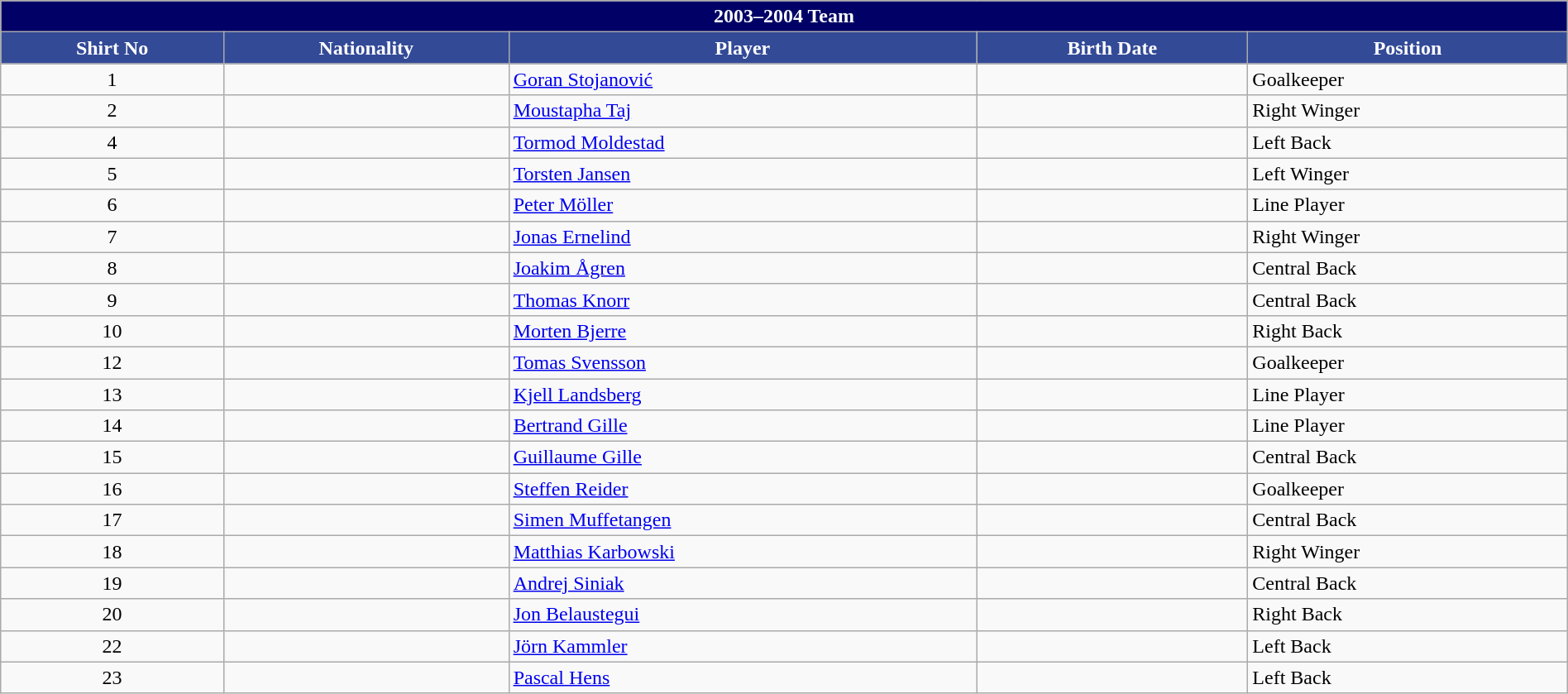<table class="wikitable collapsible collapsed" style="width:100%;">
<tr>
<th colspan=5 style="background-color:#000066;color:white;text-align:center;">2003–2004 Team</th>
</tr>
<tr>
<th style="color:white; background:#334A97">Shirt No</th>
<th style="color:white; background:#334A97">Nationality</th>
<th style="color:white; background:#334A97">Player</th>
<th style="color:white; background:#334A97">Birth Date</th>
<th style="color:white; background:#334A97">Position</th>
</tr>
<tr>
<td align=center>1</td>
<td></td>
<td><a href='#'>Goran Stojanović</a></td>
<td></td>
<td>Goalkeeper</td>
</tr>
<tr>
<td align=center>2</td>
<td></td>
<td><a href='#'>Moustapha Taj</a></td>
<td></td>
<td>Right Winger</td>
</tr>
<tr>
<td align=center>4</td>
<td></td>
<td><a href='#'>Tormod Moldestad</a></td>
<td></td>
<td>Left Back</td>
</tr>
<tr>
<td align=center>5</td>
<td></td>
<td><a href='#'>Torsten Jansen</a></td>
<td></td>
<td>Left Winger</td>
</tr>
<tr>
<td align=center>6</td>
<td></td>
<td><a href='#'>Peter Möller</a></td>
<td></td>
<td>Line Player</td>
</tr>
<tr>
<td align=center>7</td>
<td></td>
<td><a href='#'>Jonas Ernelind</a></td>
<td></td>
<td>Right Winger</td>
</tr>
<tr>
<td align=center>8</td>
<td></td>
<td><a href='#'>Joakim Ågren</a></td>
<td></td>
<td>Central Back</td>
</tr>
<tr>
<td align=center>9</td>
<td></td>
<td><a href='#'>Thomas Knorr</a></td>
<td></td>
<td>Central Back</td>
</tr>
<tr>
<td align=center>10</td>
<td></td>
<td><a href='#'>Morten Bjerre</a></td>
<td></td>
<td>Right Back</td>
</tr>
<tr>
<td align=center>12</td>
<td></td>
<td><a href='#'>Tomas Svensson</a></td>
<td></td>
<td>Goalkeeper</td>
</tr>
<tr>
<td align=center>13</td>
<td></td>
<td><a href='#'>Kjell Landsberg</a></td>
<td></td>
<td>Line Player</td>
</tr>
<tr>
<td align=center>14</td>
<td></td>
<td><a href='#'>Bertrand Gille</a></td>
<td></td>
<td>Line Player</td>
</tr>
<tr>
<td align=center>15</td>
<td></td>
<td><a href='#'>Guillaume Gille</a></td>
<td></td>
<td>Central Back</td>
</tr>
<tr>
<td align=center>16</td>
<td></td>
<td><a href='#'>Steffen Reider</a></td>
<td></td>
<td>Goalkeeper</td>
</tr>
<tr>
<td align=center>17</td>
<td></td>
<td><a href='#'>Simen Muffetangen</a></td>
<td></td>
<td>Central Back</td>
</tr>
<tr>
<td align=center>18</td>
<td></td>
<td><a href='#'>Matthias Karbowski</a></td>
<td></td>
<td>Right Winger</td>
</tr>
<tr>
<td align=center>19</td>
<td></td>
<td><a href='#'>Andrej Siniak</a></td>
<td></td>
<td>Central Back</td>
</tr>
<tr>
<td align=center>20</td>
<td></td>
<td><a href='#'>Jon Belaustegui</a></td>
<td></td>
<td>Right Back</td>
</tr>
<tr>
<td align=center>22</td>
<td></td>
<td><a href='#'>Jörn Kammler</a></td>
<td></td>
<td>Left Back</td>
</tr>
<tr>
<td align=center>23</td>
<td></td>
<td><a href='#'>Pascal Hens</a></td>
<td></td>
<td>Left Back</td>
</tr>
</table>
